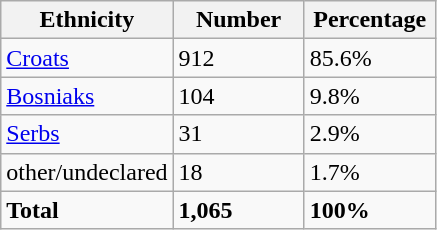<table class="wikitable">
<tr>
<th width="100px">Ethnicity</th>
<th width="80px">Number</th>
<th width="80px">Percentage</th>
</tr>
<tr>
<td><a href='#'>Croats</a></td>
<td>912</td>
<td>85.6%</td>
</tr>
<tr>
<td><a href='#'>Bosniaks</a></td>
<td>104</td>
<td>9.8%</td>
</tr>
<tr>
<td><a href='#'>Serbs</a></td>
<td>31</td>
<td>2.9%</td>
</tr>
<tr>
<td>other/undeclared</td>
<td>18</td>
<td>1.7%</td>
</tr>
<tr>
<td><strong>Total</strong></td>
<td><strong>1,065</strong></td>
<td><strong>100%</strong></td>
</tr>
</table>
